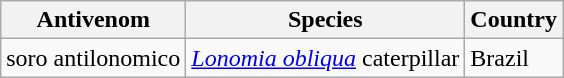<table class="wikitable sortable">
<tr>
<th>Antivenom</th>
<th>Species</th>
<th>Country</th>
</tr>
<tr>
<td>soro antilonomico</td>
<td><em><a href='#'>Lonomia obliqua</a></em> caterpillar</td>
<td>Brazil</td>
</tr>
</table>
